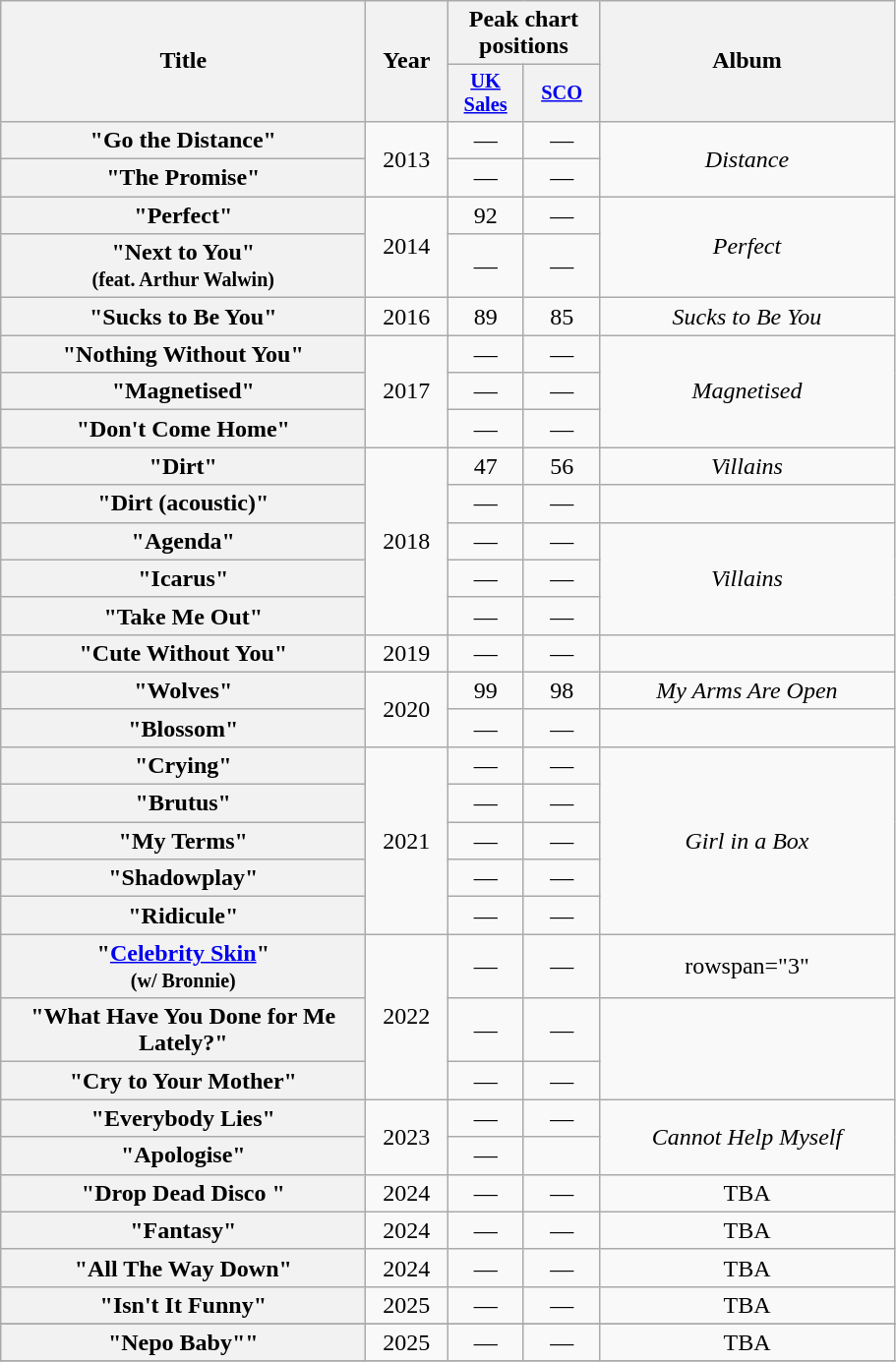<table class="wikitable plainrowheaders" style="text-align:center;">
<tr>
<th scope="col" rowspan="2" style="width:15em;">Title</th>
<th scope="col" rowspan="2" style="width:3em;">Year</th>
<th scope="col" colspan="2" style="width:6em;">Peak chart positions</th>
<th scope="col" rowspan="2" style="width:12em;">Album</th>
</tr>
<tr>
<th scope="col" style="width:3em;font-size:85%;"><a href='#'>UK Sales</a></th>
<th scope="col" style="width:3em;font-size:85%;"><a href='#'>SCO</a><br></th>
</tr>
<tr>
<th scope="row">"Go the Distance"</th>
<td rowspan="2">2013</td>
<td>—</td>
<td>—</td>
<td rowspan="2"><em>Distance</em></td>
</tr>
<tr>
<th scope="row">"The Promise"</th>
<td>—</td>
<td>—</td>
</tr>
<tr>
<th scope="row">"Perfect"</th>
<td rowspan="2">2014</td>
<td>92</td>
<td>—</td>
<td rowspan="2"><em>Perfect</em></td>
</tr>
<tr>
<th scope="row">"Next to You"<br><small>(feat. Arthur Walwin)</small></th>
<td>—</td>
<td>—</td>
</tr>
<tr>
<th scope="row">"Sucks to Be You"</th>
<td>2016</td>
<td>89</td>
<td>85</td>
<td><em>Sucks to Be You</em></td>
</tr>
<tr>
<th scope="row">"Nothing Without You"</th>
<td rowspan="3">2017</td>
<td>—</td>
<td>—</td>
<td rowspan="3"><em>Magnetised</em></td>
</tr>
<tr>
<th scope="row">"Magnetised"</th>
<td>—</td>
<td>—</td>
</tr>
<tr>
<th scope="row">"Don't Come Home"</th>
<td>—</td>
<td>—</td>
</tr>
<tr>
<th scope="row">"Dirt"</th>
<td rowspan="5">2018</td>
<td>47</td>
<td>56</td>
<td><em>Villains</em></td>
</tr>
<tr>
<th scope="row">"Dirt (acoustic)"</th>
<td>—</td>
<td>—</td>
<td></td>
</tr>
<tr>
<th scope="row">"Agenda"</th>
<td>—</td>
<td>—</td>
<td rowspan="3"><em>Villains</em></td>
</tr>
<tr>
<th scope="row">"Icarus"</th>
<td>—</td>
<td>—</td>
</tr>
<tr>
<th scope="row">"Take Me Out"</th>
<td>—</td>
<td>—</td>
</tr>
<tr>
<th scope="row">"Cute Without You"</th>
<td rowspan="1">2019</td>
<td>—</td>
<td>—</td>
<td></td>
</tr>
<tr>
<th scope="row">"Wolves"</th>
<td rowspan="2">2020</td>
<td>99</td>
<td>98<br></td>
<td><em>My Arms Are Open</em></td>
</tr>
<tr>
<th scope="row">"Blossom"</th>
<td>—</td>
<td>—</td>
<td></td>
</tr>
<tr>
<th scope="row">"Crying"</th>
<td rowspan="5">2021</td>
<td>—</td>
<td>—</td>
<td rowspan="5"><em>Girl in a Box</em></td>
</tr>
<tr>
<th scope="row">"Brutus"</th>
<td>—</td>
<td>—</td>
</tr>
<tr>
<th scope="row">"My Terms"</th>
<td>—</td>
<td>—</td>
</tr>
<tr>
<th scope="row">"Shadowplay"</th>
<td>—</td>
<td>—</td>
</tr>
<tr>
<th scope="row">"Ridicule"</th>
<td>—</td>
<td>—</td>
</tr>
<tr>
<th scope="row">"<a href='#'>Celebrity Skin</a>"<br><small>(w/ Bronnie)</small></th>
<td rowspan="3">2022</td>
<td>—</td>
<td>—</td>
<td>rowspan="3" </td>
</tr>
<tr>
<th scope="row">"What Have You Done for Me Lately?" </th>
<td>—</td>
<td>—</td>
</tr>
<tr>
<th scope="row">"Cry to Your Mother"</th>
<td>—</td>
<td>—</td>
</tr>
<tr>
<th scope="row">"Everybody Lies"</th>
<td rowspan="2">2023</td>
<td>—</td>
<td>—</td>
<td rowspan="2"><em>Cannot Help Myself</em></td>
</tr>
<tr>
<th scope="row">"Apologise"</th>
<td>—</td>
</tr>
<tr>
<th scope="row">"Drop Dead Disco "</th>
<td>2024</td>
<td>—</td>
<td>—</td>
<td>TBA</td>
</tr>
<tr>
<th scope="row">"Fantasy"</th>
<td>2024</td>
<td>—</td>
<td>—</td>
<td>TBA</td>
</tr>
<tr>
<th scope="row">"All The Way Down"</th>
<td>2024</td>
<td>—</td>
<td>—</td>
<td>TBA</td>
</tr>
<tr>
<th scope="row">"Isn't It Funny"</th>
<td>2025</td>
<td>—</td>
<td>—</td>
<td>TBA</td>
</tr>
<tr>
</tr>
<tr>
<th scope="row">"Nepo Baby""</th>
<td>2025</td>
<td>—</td>
<td>—</td>
<td>TBA</td>
</tr>
<tr>
</tr>
</table>
